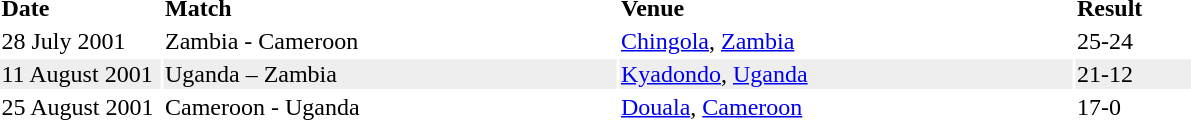<table>
<tr>
<td width="105"><strong>Date</strong></td>
<td width="300"><strong>Match</strong></td>
<td width="300"><strong>Venue</strong></td>
<td width="75"><strong>Result</strong></td>
</tr>
<tr>
<td>28 July 2001</td>
<td>Zambia - Cameroon</td>
<td><a href='#'>Chingola</a>, <a href='#'>Zambia</a></td>
<td>25-24</td>
</tr>
<tr bgcolor="#eeeeee">
<td>11 August 2001</td>
<td>Uganda – Zambia</td>
<td><a href='#'>Kyadondo</a>, <a href='#'>Uganda</a></td>
<td>21-12</td>
</tr>
<tr>
<td>25 August 2001</td>
<td>Cameroon - Uganda</td>
<td><a href='#'>Douala</a>, <a href='#'>Cameroon</a></td>
<td>17-0</td>
</tr>
</table>
